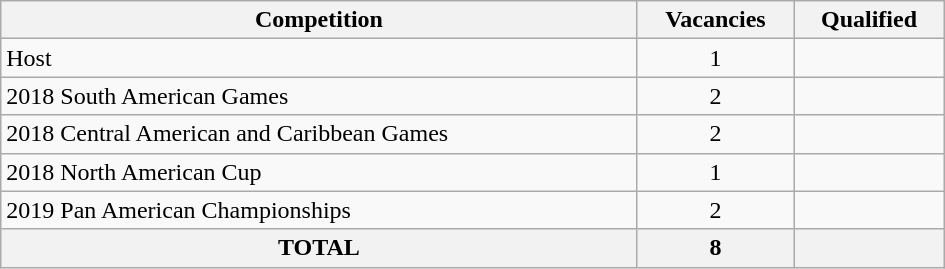<table class = "wikitable" width=630>
<tr>
<th>Competition</th>
<th>Vacancies</th>
<th>Qualified</th>
</tr>
<tr>
<td>Host</td>
<td align="center">1</td>
<td></td>
</tr>
<tr>
<td>2018 South American Games</td>
<td align="center">2</td>
<td><br></td>
</tr>
<tr>
<td>2018 Central American and Caribbean Games</td>
<td align="center">2</td>
<td><br></td>
</tr>
<tr>
<td>2018 North American Cup</td>
<td align="center">1</td>
<td></td>
</tr>
<tr>
<td>2019 Pan American Championships</td>
<td align="center">2</td>
<td><br></td>
</tr>
<tr>
<th>TOTAL</th>
<th>8</th>
<th></th>
</tr>
</table>
